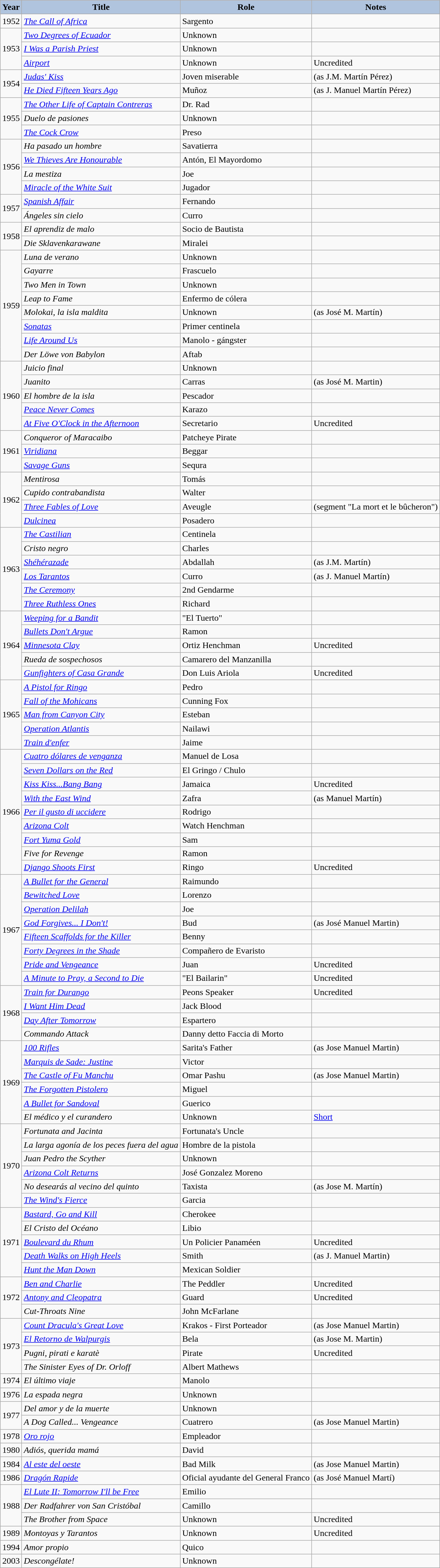<table class="wikitable">
<tr style="text-align:center;">
<th style="background:#B0C4DE;">Year</th>
<th style="background:#B0C4DE;">Title</th>
<th style="background:#B0C4DE;">Role</th>
<th style="background:#B0C4DE;">Notes</th>
</tr>
<tr>
<td>1952</td>
<td><em><a href='#'>The Call of Africa</a></em></td>
<td>Sargento</td>
<td></td>
</tr>
<tr>
<td rowspan="3">1953</td>
<td><em><a href='#'>Two Degrees of Ecuador</a></em></td>
<td>Unknown</td>
<td></td>
</tr>
<tr>
<td><em><a href='#'>I Was a Parish Priest</a></em></td>
<td>Unknown</td>
<td></td>
</tr>
<tr>
<td><em><a href='#'>Airport</a></em></td>
<td>Unknown</td>
<td>Uncredited</td>
</tr>
<tr>
<td rowspan="2">1954</td>
<td><em><a href='#'>Judas' Kiss</a></em></td>
<td>Joven miserable</td>
<td>(as J.M. Martín Pérez)</td>
</tr>
<tr>
<td><em><a href='#'>He Died Fifteen Years Ago</a></em></td>
<td>Muñoz</td>
<td>(as J. Manuel Martín Pérez)</td>
</tr>
<tr>
<td rowspan="3">1955</td>
<td><em><a href='#'>The Other Life of Captain Contreras</a></em></td>
<td>Dr. Rad</td>
<td></td>
</tr>
<tr>
<td><em>Duelo de pasiones</em></td>
<td>Unknown</td>
<td></td>
</tr>
<tr>
<td><em><a href='#'>The Cock Crow</a></em></td>
<td>Preso</td>
<td></td>
</tr>
<tr>
<td rowspan="4">1956</td>
<td><em>Ha pasado un hombre</em></td>
<td>Savatierra</td>
<td></td>
</tr>
<tr>
<td><em><a href='#'>We Thieves Are Honourable</a></em></td>
<td>Antón, El Mayordomo</td>
<td></td>
</tr>
<tr>
<td><em>La mestiza</em></td>
<td>Joe</td>
<td></td>
</tr>
<tr>
<td><em><a href='#'>Miracle of the White Suit</a></em></td>
<td>Jugador</td>
<td></td>
</tr>
<tr>
<td rowspan="2">1957</td>
<td><em><a href='#'>Spanish Affair</a></em></td>
<td>Fernando</td>
<td></td>
</tr>
<tr>
<td><em>Ángeles sin cielo</em></td>
<td>Curro</td>
<td></td>
</tr>
<tr>
<td rowspan="2">1958</td>
<td><em>El aprendiz de malo</em></td>
<td>Socio de Bautista</td>
<td></td>
</tr>
<tr>
<td><em>Die Sklavenkarawane</em></td>
<td>Miralei</td>
<td></td>
</tr>
<tr>
<td rowspan="8">1959</td>
<td><em>Luna de verano</em></td>
<td>Unknown</td>
<td></td>
</tr>
<tr>
<td><em>Gayarre</em></td>
<td>Frascuelo</td>
<td></td>
</tr>
<tr>
<td><em>Two Men in Town</em></td>
<td>Unknown</td>
<td></td>
</tr>
<tr>
<td><em>Leap to Fame</em></td>
<td>Enfermo de cólera</td>
<td></td>
</tr>
<tr>
<td><em>Molokai, la isla maldita</em></td>
<td>Unknown</td>
<td>(as José M. Martín)</td>
</tr>
<tr>
<td><em><a href='#'>Sonatas</a></em></td>
<td>Primer centinela</td>
<td></td>
</tr>
<tr>
<td><em><a href='#'>Life Around Us</a></em></td>
<td>Manolo - gángster</td>
<td></td>
</tr>
<tr>
<td><em>Der Löwe von Babylon</em></td>
<td>Aftab</td>
<td></td>
</tr>
<tr>
<td rowspan="5">1960</td>
<td><em>Juicio final</em></td>
<td>Unknown</td>
<td></td>
</tr>
<tr>
<td><em>Juanito</em></td>
<td>Carras</td>
<td>(as José M. Martin)</td>
</tr>
<tr>
<td><em>El hombre de la isla</em></td>
<td>Pescador</td>
<td></td>
</tr>
<tr>
<td><em><a href='#'>Peace Never Comes</a></em></td>
<td>Karazo</td>
<td></td>
</tr>
<tr>
<td><em><a href='#'>At Five O'Clock in the Afternoon</a></em></td>
<td>Secretario</td>
<td>Uncredited</td>
</tr>
<tr>
<td rowspan="3">1961</td>
<td><em>Conqueror of Maracaibo</em></td>
<td>Patcheye Pirate</td>
<td></td>
</tr>
<tr>
<td><em><a href='#'>Viridiana</a></em></td>
<td>Beggar</td>
<td></td>
</tr>
<tr>
<td><em><a href='#'>Savage Guns</a></em></td>
<td>Sequra</td>
<td></td>
</tr>
<tr>
<td rowspan="4">1962</td>
<td><em>Mentirosa</em></td>
<td>Tomás</td>
<td></td>
</tr>
<tr>
<td><em>Cupido contrabandista</em></td>
<td>Walter</td>
<td></td>
</tr>
<tr>
<td><em><a href='#'>Three Fables of Love</a></em></td>
<td>Aveugle</td>
<td>(segment "La mort et le bûcheron")</td>
</tr>
<tr>
<td><em><a href='#'>Dulcinea</a></em></td>
<td>Posadero</td>
<td></td>
</tr>
<tr>
<td rowspan="6">1963</td>
<td><em><a href='#'>The Castilian</a></em></td>
<td>Centinela</td>
<td></td>
</tr>
<tr>
<td><em>Cristo negro</em></td>
<td>Charles</td>
<td></td>
</tr>
<tr>
<td><em><a href='#'>Shéhérazade</a></em></td>
<td>Abdallah</td>
<td>(as J.M. Martín)</td>
</tr>
<tr>
<td><em><a href='#'>Los Tarantos</a></em></td>
<td>Curro</td>
<td>(as J. Manuel Martín)</td>
</tr>
<tr>
<td><em><a href='#'>The Ceremony</a></em></td>
<td>2nd Gendarme</td>
<td></td>
</tr>
<tr>
<td><em><a href='#'>Three Ruthless Ones</a></em></td>
<td>Richard</td>
<td></td>
</tr>
<tr>
<td rowspan="5">1964</td>
<td><em><a href='#'>Weeping for a Bandit</a></em></td>
<td>"El Tuerto"</td>
<td></td>
</tr>
<tr>
<td><em><a href='#'>Bullets Don't Argue</a></em></td>
<td>Ramon</td>
<td></td>
</tr>
<tr>
<td><em><a href='#'>Minnesota Clay</a></em></td>
<td>Ortiz Henchman</td>
<td>Uncredited</td>
</tr>
<tr>
<td><em>Rueda de sospechosos</em></td>
<td>Camarero del Manzanilla</td>
<td></td>
</tr>
<tr>
<td><em><a href='#'>Gunfighters of Casa Grande</a></em></td>
<td>Don Luis Ariola</td>
<td>Uncredited</td>
</tr>
<tr>
<td rowspan="5">1965</td>
<td><em><a href='#'>A Pistol for Ringo</a></em></td>
<td>Pedro</td>
<td></td>
</tr>
<tr>
<td><em><a href='#'>Fall of the Mohicans</a></em></td>
<td>Cunning Fox</td>
<td></td>
</tr>
<tr>
<td><em><a href='#'>Man from Canyon City</a></em></td>
<td>Esteban</td>
<td></td>
</tr>
<tr>
<td><em><a href='#'>Operation Atlantis</a></em></td>
<td>Nailawi</td>
<td></td>
</tr>
<tr>
<td><em><a href='#'>Train d'enfer</a></em></td>
<td>Jaime</td>
<td></td>
</tr>
<tr>
<td rowspan="9">1966</td>
<td><em><a href='#'>Cuatro dólares de venganza</a></em></td>
<td>Manuel de Losa</td>
<td></td>
</tr>
<tr>
<td><em><a href='#'>Seven Dollars on the Red</a></em></td>
<td>El Gringo / Chulo</td>
<td></td>
</tr>
<tr>
<td><em><a href='#'>Kiss Kiss...Bang Bang</a></em></td>
<td>Jamaica</td>
<td>Uncredited</td>
</tr>
<tr>
<td><em><a href='#'>With the East Wind</a></em></td>
<td>Zafra</td>
<td>(as Manuel Martín)</td>
</tr>
<tr>
<td><em><a href='#'>Per il gusto di uccidere</a></em></td>
<td>Rodrigo</td>
<td></td>
</tr>
<tr>
<td><em><a href='#'>Arizona Colt</a></em></td>
<td>Watch Henchman</td>
<td></td>
</tr>
<tr>
<td><em><a href='#'>Fort Yuma Gold</a></em></td>
<td>Sam</td>
<td></td>
</tr>
<tr>
<td><em>Five for Revenge</em></td>
<td>Ramon</td>
<td></td>
</tr>
<tr>
<td><em><a href='#'>Django Shoots First</a></em></td>
<td>Ringo</td>
<td>Uncredited</td>
</tr>
<tr>
<td rowspan="8">1967</td>
<td><em><a href='#'>A Bullet for the General</a></em></td>
<td>Raimundo</td>
<td></td>
</tr>
<tr>
<td><em><a href='#'>Bewitched Love</a></em></td>
<td>Lorenzo</td>
<td></td>
</tr>
<tr>
<td><em><a href='#'>Operation Delilah</a></em></td>
<td>Joe</td>
<td></td>
</tr>
<tr>
<td><em><a href='#'>God Forgives... I Don't!</a></em></td>
<td>Bud</td>
<td>(as José Manuel Martin)</td>
</tr>
<tr>
<td><em><a href='#'>Fifteen Scaffolds for the Killer</a></em></td>
<td>Benny</td>
<td></td>
</tr>
<tr>
<td><em><a href='#'>Forty Degrees in the Shade</a></em></td>
<td>Compañero de Evaristo</td>
<td></td>
</tr>
<tr>
<td><em><a href='#'>Pride and Vengeance</a></em></td>
<td>Juan</td>
<td>Uncredited</td>
</tr>
<tr>
<td><em><a href='#'>A Minute to Pray, a Second to Die</a></em></td>
<td>"El Bailarin"</td>
<td>Uncredited</td>
</tr>
<tr>
<td rowspan="4">1968</td>
<td><em><a href='#'>Train for Durango</a></em></td>
<td>Peons Speaker</td>
<td>Uncredited</td>
</tr>
<tr>
<td><em><a href='#'>I Want Him Dead</a></em></td>
<td>Jack Blood</td>
<td></td>
</tr>
<tr>
<td><em><a href='#'>Day After Tomorrow</a></em></td>
<td>Espartero</td>
<td></td>
</tr>
<tr>
<td><em>Commando Attack</em></td>
<td>Danny detto Faccia di Morto</td>
<td></td>
</tr>
<tr>
<td rowspan="6">1969</td>
<td><em><a href='#'>100 Rifles</a></em></td>
<td>Sarita's Father</td>
<td>(as Jose Manuel Martin)</td>
</tr>
<tr>
<td><em><a href='#'>Marquis de Sade: Justine</a></em></td>
<td>Victor</td>
<td></td>
</tr>
<tr>
<td><em><a href='#'>The Castle of Fu Manchu</a></em></td>
<td>Omar Pashu</td>
<td>(as Jose Manuel Martin)</td>
</tr>
<tr>
<td><em><a href='#'>The Forgotten Pistolero</a></em></td>
<td>Miguel</td>
<td></td>
</tr>
<tr>
<td><em><a href='#'>A Bullet for Sandoval</a></em></td>
<td>Guerico</td>
<td></td>
</tr>
<tr>
<td><em>El médico y el curandero</em></td>
<td>Unknown</td>
<td><a href='#'>Short</a></td>
</tr>
<tr>
<td rowspan="6">1970</td>
<td><em>Fortunata and Jacinta</em></td>
<td>Fortunata's Uncle</td>
<td></td>
</tr>
<tr>
<td><em>La larga agonía de los peces fuera del agua</em></td>
<td>Hombre de la pistola</td>
<td></td>
</tr>
<tr>
<td><em>Juan Pedro the Scyther</em></td>
<td>Unknown</td>
<td></td>
</tr>
<tr>
<td><em><a href='#'>Arizona Colt Returns</a></em></td>
<td>José Gonzalez Moreno</td>
<td></td>
</tr>
<tr>
<td><em>No desearás al vecino del quinto</em></td>
<td>Taxista</td>
<td>(as Jose M. Martín)</td>
</tr>
<tr>
<td><em><a href='#'>The Wind's Fierce</a></em></td>
<td>Garcia</td>
<td></td>
</tr>
<tr>
<td rowspan="5">1971</td>
<td><em><a href='#'>Bastard, Go and Kill</a></em></td>
<td>Cherokee</td>
<td></td>
</tr>
<tr>
<td><em>El Cristo del Océano</em></td>
<td>Libio</td>
<td></td>
</tr>
<tr>
<td><em><a href='#'>Boulevard du Rhum</a></em></td>
<td>Un Policier Panaméen</td>
<td>Uncredited</td>
</tr>
<tr>
<td><em><a href='#'>Death Walks on High Heels</a></em></td>
<td>Smith</td>
<td>(as J. Manuel Martin)</td>
</tr>
<tr>
<td><em><a href='#'>Hunt the Man Down</a></em></td>
<td>Mexican Soldier</td>
<td></td>
</tr>
<tr>
<td rowspan="3">1972</td>
<td><em><a href='#'>Ben and Charlie</a></em></td>
<td>The Peddler</td>
<td>Uncredited</td>
</tr>
<tr>
<td><em><a href='#'>Antony and Cleopatra</a></em></td>
<td>Guard</td>
<td>Uncredited</td>
</tr>
<tr>
<td><em>Cut-Throats Nine</em></td>
<td>John McFarlane</td>
<td></td>
</tr>
<tr>
<td rowspan="4">1973</td>
<td><em><a href='#'>Count Dracula's Great Love</a></em></td>
<td>Krakos - First Porteador</td>
<td>(as Jose Manuel Martin)</td>
</tr>
<tr>
<td><em><a href='#'>El Retorno de Walpurgis</a></em></td>
<td>Bela</td>
<td>(as Jose M. Martin)</td>
</tr>
<tr>
<td><em>Pugni, pirati e karatè</em></td>
<td>Pirate</td>
<td>Uncredited</td>
</tr>
<tr>
<td><em>The Sinister Eyes of Dr. Orloff</em></td>
<td>Albert Mathews</td>
<td></td>
</tr>
<tr>
<td>1974</td>
<td><em>El último viaje</em></td>
<td>Manolo</td>
<td></td>
</tr>
<tr>
<td>1976</td>
<td><em>La espada negra</em></td>
<td>Unknown</td>
<td></td>
</tr>
<tr>
<td rowspan="2">1977</td>
<td><em>Del amor y de la muerte</em></td>
<td>Unknown</td>
<td></td>
</tr>
<tr>
<td><em>A Dog Called... Vengeance</em></td>
<td>Cuatrero</td>
<td>(as Jose Manuel Martin)</td>
</tr>
<tr>
<td>1978</td>
<td><em><a href='#'>Oro rojo</a></em></td>
<td>Empleador</td>
<td></td>
</tr>
<tr>
<td>1980</td>
<td><em>Adiós, querida mamá</em></td>
<td>David</td>
<td></td>
</tr>
<tr>
<td>1984</td>
<td><em><a href='#'>Al este del oeste</a></em></td>
<td>Bad Milk</td>
<td>(as Jose Manuel Martin)</td>
</tr>
<tr>
<td>1986</td>
<td><em><a href='#'>Dragón Rapide</a></em></td>
<td>Oficial ayudante del General Franco</td>
<td>(as José Manuel Martí)</td>
</tr>
<tr>
<td rowspan="3">1988</td>
<td><em><a href='#'>El Lute II: Tomorrow I'll be Free</a></em></td>
<td>Emilio</td>
<td></td>
</tr>
<tr>
<td><em>Der Radfahrer von San Cristóbal</em></td>
<td>Camillo</td>
<td></td>
</tr>
<tr>
<td><em>The Brother from Space</em></td>
<td>Unknown</td>
<td>Uncredited</td>
</tr>
<tr>
<td>1989</td>
<td><em>Montoyas y Tarantos</em></td>
<td>Unknown</td>
<td>Uncredited</td>
</tr>
<tr>
<td>1994</td>
<td><em>Amor propio</em></td>
<td>Quico</td>
<td></td>
</tr>
<tr>
<td>2003</td>
<td><em>Descongélate!</em></td>
<td>Unknown</td>
<td></td>
</tr>
</table>
